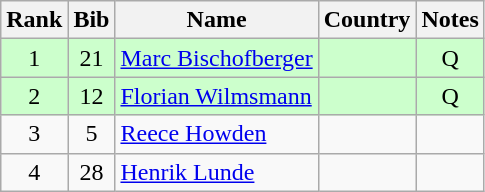<table class="wikitable" style="text-align:center;">
<tr>
<th>Rank</th>
<th>Bib</th>
<th>Name</th>
<th>Country</th>
<th>Notes</th>
</tr>
<tr bgcolor=ccffcc>
<td>1</td>
<td>21</td>
<td align=left><a href='#'>Marc Bischofberger</a></td>
<td align=left></td>
<td>Q</td>
</tr>
<tr bgcolor=ccffcc>
<td>2</td>
<td>12</td>
<td align=left><a href='#'>Florian Wilmsmann</a></td>
<td align=left></td>
<td>Q</td>
</tr>
<tr>
<td>3</td>
<td>5</td>
<td align=left><a href='#'>Reece Howden</a></td>
<td align=left></td>
<td></td>
</tr>
<tr>
<td>4</td>
<td>28</td>
<td align=left><a href='#'>Henrik Lunde</a></td>
<td align=left></td>
<td></td>
</tr>
</table>
